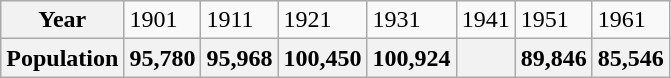<table class="wikitable">
<tr>
<th>Year</th>
<td>1901</td>
<td>1911</td>
<td>1921</td>
<td>1931</td>
<td>1941</td>
<td>1951</td>
<td>1961</td>
</tr>
<tr>
<th>Population</th>
<th>95,780</th>
<th>95,968</th>
<th>100,450</th>
<th>100,924</th>
<th></th>
<th>89,846</th>
<th>85,546</th>
</tr>
</table>
